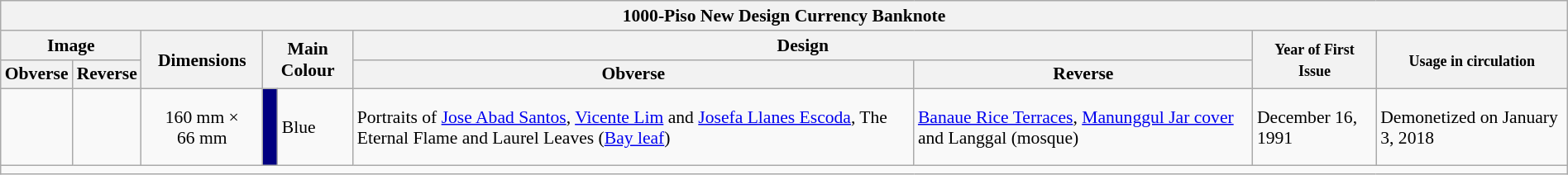<table class="wikitable" style="margin:auto; font-size:90%;">
<tr>
<th colspan="9">1000-Piso New Design Currency Banknote</th>
</tr>
<tr>
<th colspan="2">Image</th>
<th rowspan="2">Dimensions</th>
<th colspan="2" rowspan="2">Main Colour</th>
<th colspan="2">Design</th>
<th rowspan="2"><small> Year of First Issue</small></th>
<th rowspan="2"><small>Usage in circulation</small></th>
</tr>
<tr>
<th>Obverse</th>
<th>Reverse</th>
<th>Obverse</th>
<th>Reverse</th>
</tr>
<tr style="height:62px">
<td style="text-align:center;"></td>
<td style="text-align:center;"></td>
<td style="text-align:center;">160 mm × 66 mm</td>
<td style="text-align:center; background:#010080;"></td>
<td>Blue</td>
<td>Portraits of <a href='#'>Jose Abad Santos</a>, <a href='#'>Vicente Lim</a> and <a href='#'>Josefa Llanes Escoda</a>, The Eternal Flame and Laurel Leaves (<a href='#'>Bay leaf</a>)</td>
<td><a href='#'>Banaue Rice Terraces</a>, <a href='#'>Manunggul Jar cover</a> and Langgal (mosque)</td>
<td>December 16, 1991</td>
<td>Demonetized on January 3, 2018</td>
</tr>
<tr>
<td colspan="9"></td>
</tr>
</table>
